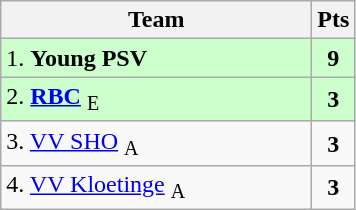<table class="wikitable" style="text-align:center; float:left; margin-right:1em">
<tr>
<th style="width:200px">Team</th>
<th width=20>Pts</th>
</tr>
<tr bgcolor=ccffcc>
<td align=left>1. <strong>Young PSV</strong></td>
<td><strong>9</strong></td>
</tr>
<tr bgcolor=ccffcc>
<td align=left>2. <strong><a href='#'>RBC</a></strong> <sub>E</sub></td>
<td><strong>3</strong></td>
</tr>
<tr>
<td align=left>3. <a href='#'>VV SHO</a> <sub>A</sub></td>
<td><strong>3</strong></td>
</tr>
<tr>
<td align=left>4. <a href='#'>VV Kloetinge</a> <sub>A</sub></td>
<td><strong>3</strong></td>
</tr>
</table>
